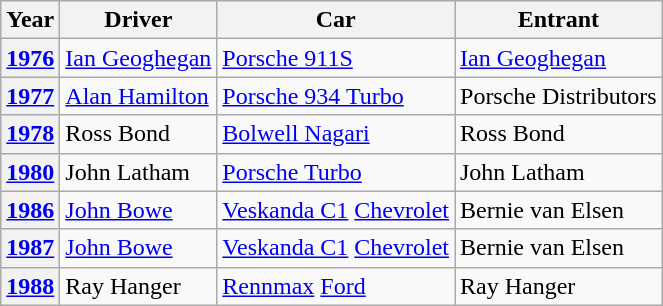<table class="wikitable">
<tr style="font-weight:bold">
<th>Year</th>
<th>Driver</th>
<th>Car</th>
<th>Entrant</th>
</tr>
<tr>
<th><a href='#'>1976</a></th>
<td><a href='#'>Ian Geoghegan</a></td>
<td><a href='#'>Porsche 911S</a></td>
<td><a href='#'>Ian Geoghegan</a></td>
</tr>
<tr>
<th><a href='#'>1977</a></th>
<td><a href='#'>Alan Hamilton</a></td>
<td><a href='#'>Porsche 934 Turbo</a></td>
<td>Porsche Distributors</td>
</tr>
<tr>
<th><a href='#'>1978</a></th>
<td>Ross Bond</td>
<td><a href='#'>Bolwell Nagari</a></td>
<td>Ross Bond</td>
</tr>
<tr>
<th><a href='#'>1980</a></th>
<td>John Latham</td>
<td><a href='#'>Porsche Turbo</a></td>
<td>John Latham</td>
</tr>
<tr>
<th><a href='#'>1986</a></th>
<td><a href='#'>John Bowe</a></td>
<td><a href='#'>Veskanda C1</a> <a href='#'>Chevrolet</a></td>
<td>Bernie van Elsen</td>
</tr>
<tr>
<th><a href='#'>1987</a></th>
<td><a href='#'>John Bowe</a></td>
<td><a href='#'>Veskanda C1</a> <a href='#'>Chevrolet</a></td>
<td>Bernie van Elsen</td>
</tr>
<tr>
<th><a href='#'>1988</a></th>
<td>Ray Hanger</td>
<td><a href='#'>Rennmax</a> <a href='#'>Ford</a></td>
<td>Ray Hanger</td>
</tr>
</table>
